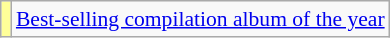<table class="wikitable plainrowheaders" style="font-size:90%;">
<tr>
<td bgcolor=#FFFF99 align=center></td>
<td><a href='#'>Best-selling compilation album of the year</a></td>
</tr>
</table>
